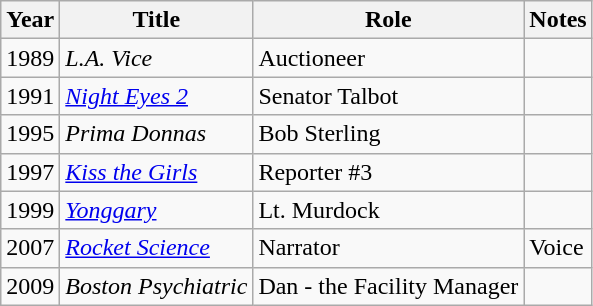<table class="wikitable">
<tr>
<th>Year</th>
<th>Title</th>
<th>Role</th>
<th>Notes</th>
</tr>
<tr>
<td>1989</td>
<td><em>L.A. Vice</em></td>
<td>Auctioneer</td>
<td></td>
</tr>
<tr>
<td>1991</td>
<td><em><a href='#'>Night Eyes 2</a></em></td>
<td>Senator Talbot</td>
<td></td>
</tr>
<tr>
<td>1995</td>
<td><em>Prima Donnas</em></td>
<td>Bob Sterling</td>
<td></td>
</tr>
<tr>
<td>1997</td>
<td><em><a href='#'>Kiss the Girls</a></em></td>
<td>Reporter #3</td>
<td></td>
</tr>
<tr>
<td>1999</td>
<td><em><a href='#'>Yonggary</a></em></td>
<td>Lt. Murdock</td>
<td></td>
</tr>
<tr>
<td>2007</td>
<td><em><a href='#'>Rocket Science</a></em></td>
<td>Narrator</td>
<td>Voice</td>
</tr>
<tr>
<td>2009</td>
<td><em>Boston Psychiatric</em></td>
<td>Dan - the Facility Manager</td>
<td></td>
</tr>
</table>
